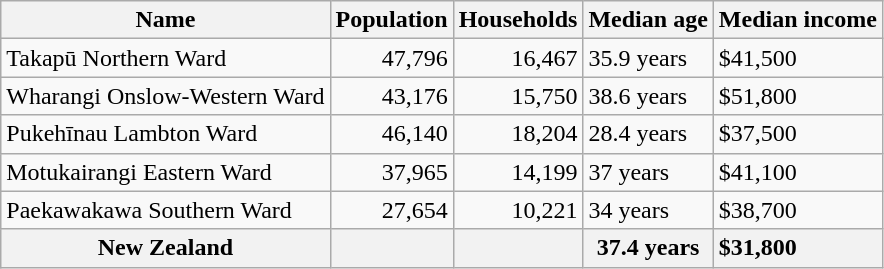<table class="wikitable">
<tr>
<th>Name</th>
<th>Population</th>
<th>Households</th>
<th>Median age</th>
<th>Median income</th>
</tr>
<tr>
<td>Takapū Northern Ward</td>
<td style="text-align:right;">47,796</td>
<td style="text-align:right;">16,467</td>
<td>35.9 years</td>
<td>$41,500</td>
</tr>
<tr>
<td>Wharangi Onslow-Western Ward</td>
<td style="text-align:right;">43,176</td>
<td style="text-align:right;">15,750</td>
<td>38.6 years</td>
<td>$51,800</td>
</tr>
<tr>
<td>Pukehīnau Lambton Ward</td>
<td style="text-align:right;">46,140</td>
<td style="text-align:right;">18,204</td>
<td>28.4 years</td>
<td>$37,500</td>
</tr>
<tr>
<td>Motukairangi Eastern Ward</td>
<td style="text-align:right;">37,965</td>
<td style="text-align:right;">14,199</td>
<td>37 years</td>
<td>$41,100</td>
</tr>
<tr>
<td>Paekawakawa Southern Ward</td>
<td style="text-align:right;">27,654</td>
<td style="text-align:right;">10,221</td>
<td>34 years</td>
<td>$38,700</td>
</tr>
<tr>
<th>New Zealand</th>
<th></th>
<th></th>
<th>37.4 years</th>
<th style="text-align:left;">$31,800</th>
</tr>
</table>
